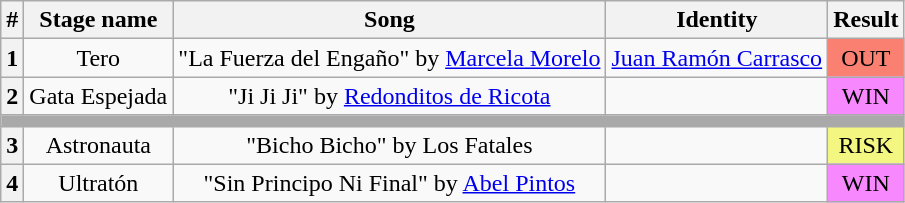<table class="wikitable plainrowheaders" style="text-align: center;">
<tr>
<th>#</th>
<th>Stage name</th>
<th>Song</th>
<th>Identity</th>
<th>Result</th>
</tr>
<tr>
<th>1</th>
<td>Tero</td>
<td>"La Fuerza del Engaño" by <a href='#'>Marcela Morelo</a></td>
<td><a href='#'>Juan Ramón Carrasco</a></td>
<td bgcolor="salmon">OUT</td>
</tr>
<tr>
<th><strong>2</strong></th>
<td>Gata Espejada</td>
<td>"Ji Ji Ji" by <a href='#'>Redonditos de Ricota</a></td>
<td></td>
<td bgcolor="#F888FD">WIN</td>
</tr>
<tr>
<td colspan="5" style="background:darkgray"></td>
</tr>
<tr>
<th><strong>3</strong></th>
<td>Astronauta</td>
<td>"Bicho Bicho" by Los Fatales</td>
<td></td>
<td bgcolor="#F3F781">RISK</td>
</tr>
<tr>
<th><strong>4</strong></th>
<td>Ultratón</td>
<td>"Sin Principo Ni Final" by <a href='#'>Abel Pintos</a></td>
<td></td>
<td bgcolor="#F888FD">WIN</td>
</tr>
</table>
